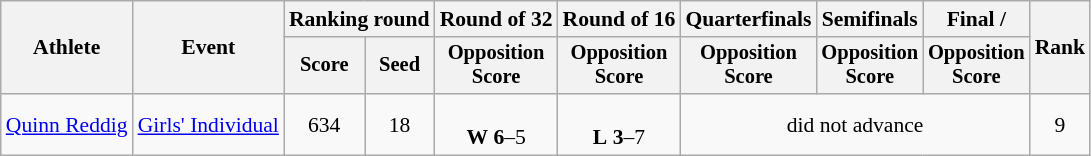<table class="wikitable" style="font-size:90%;">
<tr>
<th rowspan="2">Athlete</th>
<th rowspan="2">Event</th>
<th colspan="2">Ranking round</th>
<th>Round of 32</th>
<th>Round of 16</th>
<th>Quarterfinals</th>
<th>Semifinals</th>
<th>Final / </th>
<th rowspan=2>Rank</th>
</tr>
<tr style="font-size:95%">
<th>Score</th>
<th>Seed</th>
<th>Opposition<br>Score</th>
<th>Opposition<br>Score</th>
<th>Opposition<br>Score</th>
<th>Opposition<br>Score</th>
<th>Opposition<br>Score</th>
</tr>
<tr align=center>
<td align=left><a href='#'>Quinn Reddig</a></td>
<td><a href='#'>Girls' Individual</a></td>
<td>634</td>
<td>18</td>
<td><br><strong>W</strong> <strong>6</strong>–5</td>
<td><br><strong>L</strong> <strong>3</strong>–7</td>
<td colspan=3>did not advance</td>
<td>9</td>
</tr>
</table>
